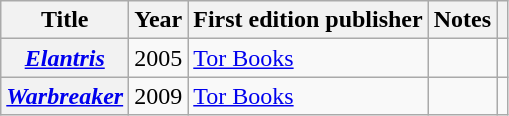<table class="wikitable sortable plainrowheaders">
<tr>
<th scope="col">Title</th>
<th scope="col">Year</th>
<th scope="col">First edition publisher</th>
<th scope="col">Notes</th>
<th scope="col"></th>
</tr>
<tr>
<th scope="row"><em><a href='#'>Elantris</a></em></th>
<td>2005</td>
<td><a href='#'>Tor Books</a></td>
<td></td>
<td align="center"></td>
</tr>
<tr>
<th scope="row"><em><a href='#'>Warbreaker</a></em></th>
<td>2009</td>
<td><a href='#'>Tor Books</a></td>
<td></td>
<td align="center"></td>
</tr>
</table>
